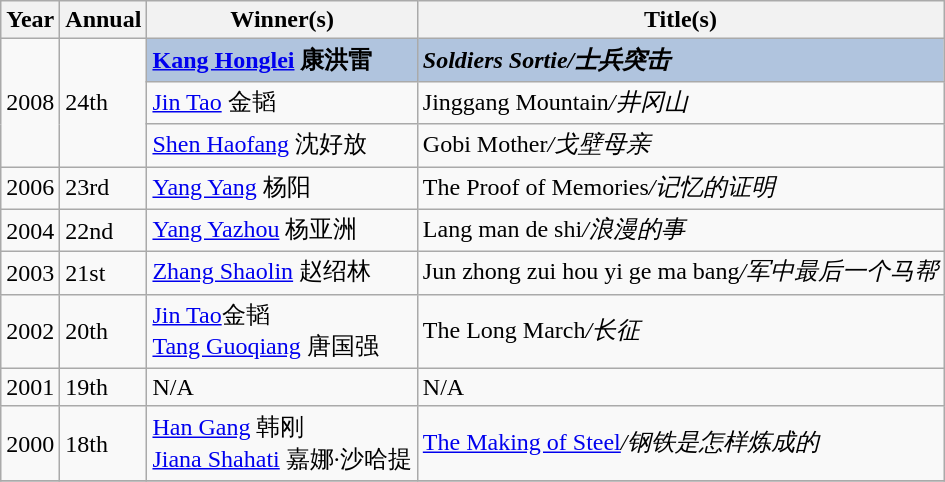<table class="wikitable">
<tr>
<th>Year</th>
<th>Annual</th>
<th>Winner(s)</th>
<th>Title(s)</th>
</tr>
<tr>
<td rowspan="3" style="text-align:center;">2008</td>
<td rowspan="3">24th</td>
<td style="background:#B0C4DE;"><strong><a href='#'>Kang Honglei</a> 康洪雷</strong></td>
<td style="background:#B0C4DE;"><strong><em>Soldiers Sortie<em>/士兵突击<strong></td>
</tr>
<tr>
<td><a href='#'>Jin Tao</a> 金韬</td>
<td></em>Jinggang Mountain<em>/井冈山</td>
</tr>
<tr>
<td><a href='#'>Shen Haofang</a> 沈好放</td>
<td></em>Gobi Mother<em>/戈壁母亲</td>
</tr>
<tr>
<td>2006</td>
<td>23rd</td>
<td><a href='#'>Yang Yang</a> 杨阳</td>
<td></em>The Proof of Memories<em>/记忆的证明</td>
</tr>
<tr>
<td>2004</td>
<td>22nd</td>
<td><a href='#'>Yang Yazhou</a> 杨亚洲</td>
<td></em>Lang man de shi<em>/浪漫的事</td>
</tr>
<tr>
<td>2003</td>
<td>21st</td>
<td><a href='#'>Zhang Shaolin</a> 赵绍林</td>
<td></em>Jun zhong zui hou yi ge ma bang<em>/军中最后一个马帮</td>
</tr>
<tr>
<td>2002</td>
<td>20th</td>
<td><a href='#'>Jin Tao</a>金韬<br><a href='#'>Tang Guoqiang</a> 唐国强</td>
<td></em>The Long March<em>/长征</td>
</tr>
<tr>
<td>2001</td>
<td>19th</td>
<td>N/A</td>
<td></em>N/A<em></td>
</tr>
<tr>
<td>2000</td>
<td>18th</td>
<td><a href='#'>Han Gang</a> 韩刚<br><a href='#'>Jiana Shahati</a> 嘉娜·沙哈提</td>
<td></em><a href='#'>The Making of Steel</a><em>/钢铁是怎样炼成的</td>
</tr>
<tr>
</tr>
</table>
